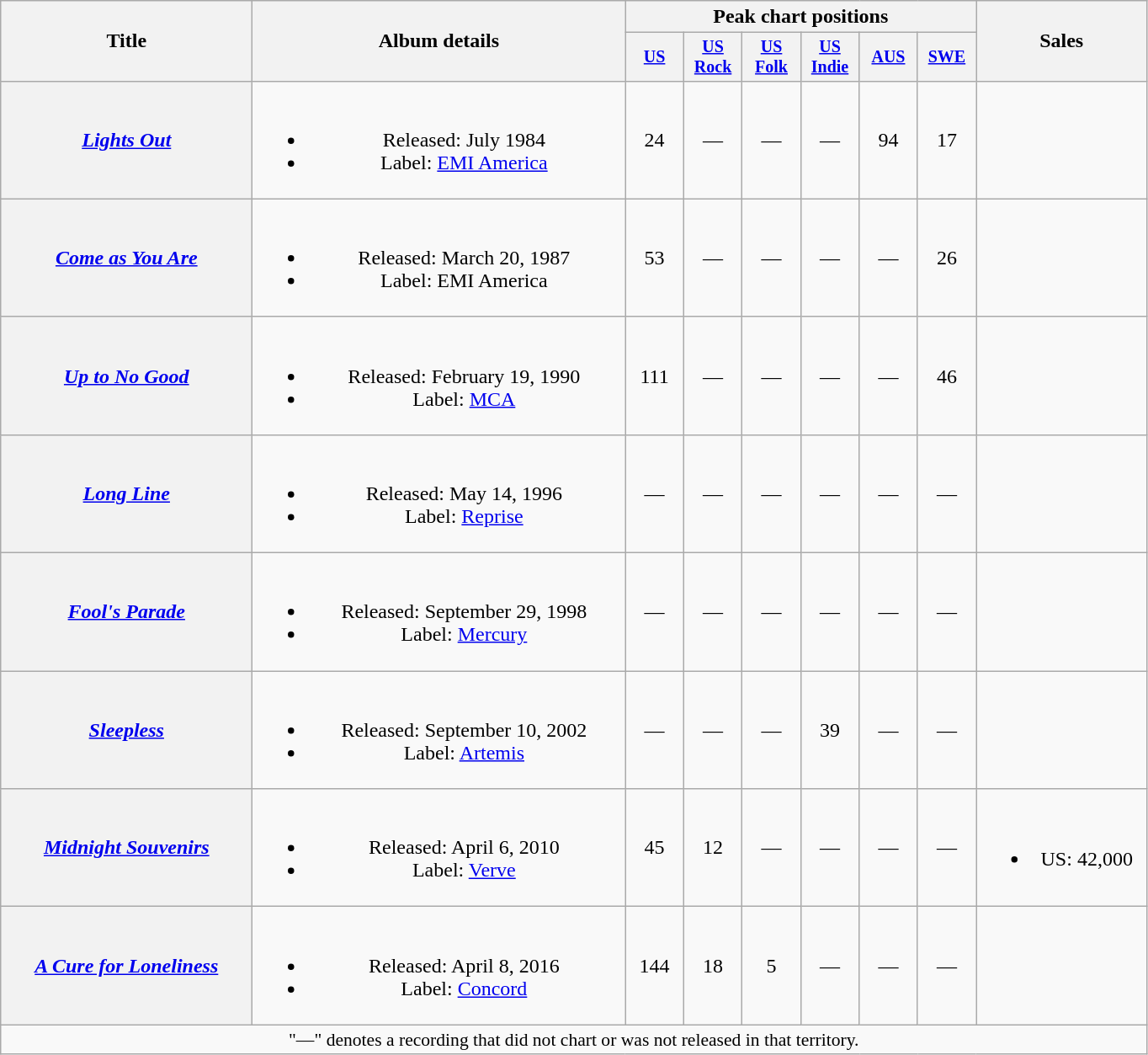<table class="wikitable plainrowheaders" style="text-align:center;">
<tr>
<th scope="col" rowspan="2" style="width:12em;">Title</th>
<th scope="col" rowspan="2" style="width:18em;">Album details</th>
<th scope="col" colspan="6">Peak chart positions</th>
<th scope="col" rowspan="2" style="width:8em;">Sales</th>
</tr>
<tr style="font-size:smaller;">
<th scope="col" style="width:3em;"><a href='#'>US</a><br></th>
<th scope="col" style="width:3em;"><a href='#'>US<br>Rock</a><br></th>
<th scope="col" style="width:3em;"><a href='#'>US<br>Folk</a><br></th>
<th scope="col" style="width:3em;"><a href='#'>US<br>Indie</a><br></th>
<th scope="col" style="width:3em;"><a href='#'>AUS</a><br></th>
<th scope="col" style="width:3em;"><a href='#'>SWE</a><br></th>
</tr>
<tr>
<th scope="row"><em><a href='#'>Lights Out</a></em></th>
<td><br><ul><li>Released: July 1984</li><li>Label: <a href='#'>EMI America</a></li></ul></td>
<td>24</td>
<td>—</td>
<td>—</td>
<td>—</td>
<td>94</td>
<td>17</td>
<td></td>
</tr>
<tr>
<th scope="row"><em><a href='#'>Come as You Are</a></em></th>
<td><br><ul><li>Released: March 20, 1987</li><li>Label: EMI America</li></ul></td>
<td>53</td>
<td>—</td>
<td>—</td>
<td>—</td>
<td>—</td>
<td>26</td>
<td></td>
</tr>
<tr>
<th scope="row"><em><a href='#'>Up to No Good</a></em></th>
<td><br><ul><li>Released: February 19, 1990</li><li>Label: <a href='#'>MCA</a></li></ul></td>
<td>111</td>
<td>—</td>
<td>—</td>
<td>—</td>
<td>—</td>
<td>46</td>
<td></td>
</tr>
<tr>
<th scope="row"><em><a href='#'>Long Line</a></em></th>
<td><br><ul><li>Released: May 14, 1996</li><li>Label: <a href='#'>Reprise</a></li></ul></td>
<td>—</td>
<td>—</td>
<td>—</td>
<td>—</td>
<td>—</td>
<td>—</td>
<td></td>
</tr>
<tr>
<th scope="row"><em><a href='#'>Fool's Parade</a></em></th>
<td><br><ul><li>Released: September 29, 1998</li><li>Label: <a href='#'>Mercury</a></li></ul></td>
<td>—</td>
<td>—</td>
<td>—</td>
<td>—</td>
<td>—</td>
<td>—</td>
<td></td>
</tr>
<tr>
<th scope="row"><em><a href='#'>Sleepless</a></em></th>
<td><br><ul><li>Released: September 10, 2002</li><li>Label: <a href='#'>Artemis</a></li></ul></td>
<td>—</td>
<td>—</td>
<td>—</td>
<td>39</td>
<td>—</td>
<td>—</td>
<td></td>
</tr>
<tr>
<th scope="row"><em><a href='#'>Midnight Souvenirs</a></em></th>
<td><br><ul><li>Released: April 6, 2010</li><li>Label: <a href='#'>Verve</a></li></ul></td>
<td>45</td>
<td>12</td>
<td>—</td>
<td>—</td>
<td>—</td>
<td>—</td>
<td><br><ul><li>US: 42,000</li></ul></td>
</tr>
<tr>
<th scope="row"><em><a href='#'>A Cure for Loneliness</a></em></th>
<td><br><ul><li>Released: April 8, 2016</li><li>Label: <a href='#'>Concord</a></li></ul></td>
<td>144</td>
<td>18</td>
<td>5</td>
<td>—</td>
<td>—</td>
<td>—</td>
<td></td>
</tr>
<tr>
<td colspan="14" style="font-size:90%">"—" denotes a recording that did not chart or was not released in that territory.</td>
</tr>
</table>
